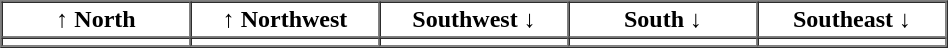<table border="1" cellpadding="2" cellspacing="0">
<tr>
<th>↑ North</th>
<th>↑ Northwest</th>
<th>Southwest ↓</th>
<th>South ↓</th>
<th>Southeast ↓</th>
</tr>
<tr>
<td align="center" width="120pt"></td>
<td align="center" width="120pt"></td>
<td align="center" width="120pt"></td>
<td align="center" width="120pt"></td>
<td align="center" width="120pt"></td>
</tr>
<tr>
</tr>
</table>
